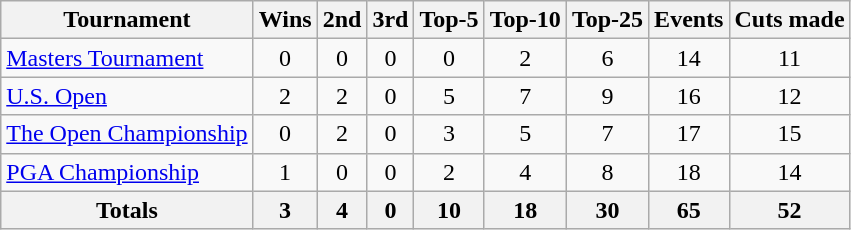<table class=wikitable style=text-align:center>
<tr>
<th>Tournament</th>
<th>Wins</th>
<th>2nd</th>
<th>3rd</th>
<th>Top-5</th>
<th>Top-10</th>
<th>Top-25</th>
<th>Events</th>
<th>Cuts made</th>
</tr>
<tr>
<td align=left><a href='#'>Masters Tournament</a></td>
<td>0</td>
<td>0</td>
<td>0</td>
<td>0</td>
<td>2</td>
<td>6</td>
<td>14</td>
<td>11</td>
</tr>
<tr>
<td align=left><a href='#'>U.S. Open</a></td>
<td>2</td>
<td>2</td>
<td>0</td>
<td>5</td>
<td>7</td>
<td>9</td>
<td>16</td>
<td>12</td>
</tr>
<tr>
<td align=left><a href='#'>The Open Championship</a></td>
<td>0</td>
<td>2</td>
<td>0</td>
<td>3</td>
<td>5</td>
<td>7</td>
<td>17</td>
<td>15</td>
</tr>
<tr>
<td align=left><a href='#'>PGA Championship</a></td>
<td>1</td>
<td>0</td>
<td>0</td>
<td>2</td>
<td>4</td>
<td>8</td>
<td>18</td>
<td>14</td>
</tr>
<tr>
<th>Totals</th>
<th>3</th>
<th>4</th>
<th>0</th>
<th>10</th>
<th>18</th>
<th>30</th>
<th>65</th>
<th>52</th>
</tr>
</table>
